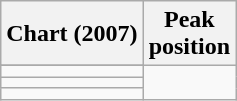<table class="wikitable sortable">
<tr>
<th align="left">Chart (2007)</th>
<th align="center">Peak<br>position</th>
</tr>
<tr>
</tr>
<tr>
<td></td>
</tr>
<tr>
<td></td>
</tr>
<tr>
<td></td>
</tr>
</table>
